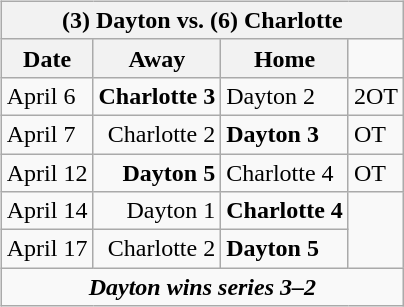<table cellspacing="10">
<tr>
<td valign="top"><br><table class="wikitable">
<tr>
<th bgcolor="#DDDDDD" colspan="4">(3) Dayton vs. (6) Charlotte</th>
</tr>
<tr>
<th>Date</th>
<th>Away</th>
<th>Home</th>
</tr>
<tr>
<td>April 6</td>
<td align="right"><strong>Charlotte 3</strong></td>
<td>Dayton 2</td>
<td>2OT</td>
</tr>
<tr>
<td>April 7</td>
<td align="right">Charlotte 2</td>
<td><strong>Dayton 3</strong></td>
<td>OT</td>
</tr>
<tr>
<td>April 12</td>
<td align="right"><strong>Dayton 5</strong></td>
<td>Charlotte 4</td>
<td>OT</td>
</tr>
<tr>
<td>April 14</td>
<td align="right">Dayton 1</td>
<td><strong>Charlotte 4</strong></td>
</tr>
<tr>
<td>April 17</td>
<td align="right">Charlotte 2</td>
<td><strong>Dayton 5</strong></td>
</tr>
<tr align="center">
<td colspan="4"><strong><em>Dayton wins series 3–2</em></strong></td>
</tr>
</table>
</td>
</tr>
</table>
